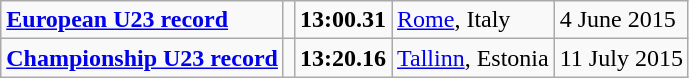<table class="wikitable">
<tr>
<td><strong><a href='#'>European U23 record</a></strong></td>
<td></td>
<td><strong>13:00.31</strong></td>
<td><a href='#'>Rome</a>, Italy</td>
<td>4 June 2015</td>
</tr>
<tr>
<td><strong><a href='#'>Championship U23 record</a></strong></td>
<td></td>
<td><strong>13:20.16</strong></td>
<td><a href='#'>Tallinn</a>, Estonia</td>
<td>11 July 2015</td>
</tr>
</table>
